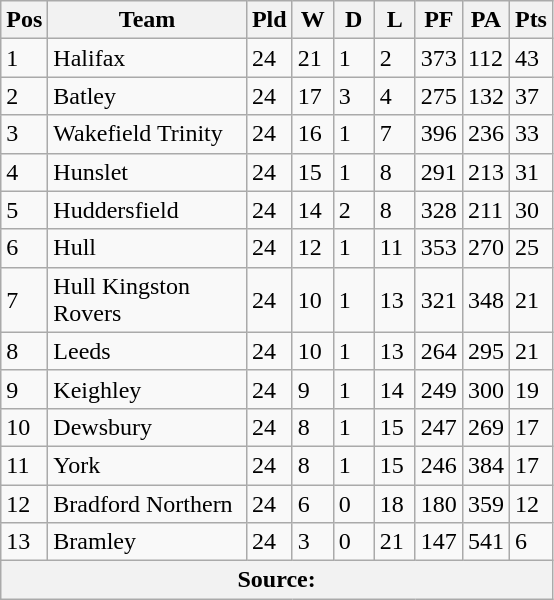<table class="wikitable" style="text-align:left">
<tr>
<th width=20 abbr="Position">Pos</th>
<th width=125>Team</th>
<th width=20 abbr="Played">Pld</th>
<th width=20 abbr="Won">W</th>
<th width=20 abbr="Drawn">D</th>
<th width=20 abbr="Lost">L</th>
<th width=20 abbr="Points for">PF</th>
<th width=20 abbr="Points against">PA</th>
<th width=20 abbr="Points">Pts</th>
</tr>
<tr>
<td>1</td>
<td>Halifax</td>
<td>24</td>
<td>21</td>
<td>1</td>
<td>2</td>
<td>373</td>
<td>112</td>
<td>43</td>
</tr>
<tr>
<td>2</td>
<td>Batley</td>
<td>24</td>
<td>17</td>
<td>3</td>
<td>4</td>
<td>275</td>
<td>132</td>
<td>37</td>
</tr>
<tr>
<td>3</td>
<td>Wakefield Trinity</td>
<td>24</td>
<td>16</td>
<td>1</td>
<td>7</td>
<td>396</td>
<td>236</td>
<td>33</td>
</tr>
<tr>
<td>4</td>
<td>Hunslet</td>
<td>24</td>
<td>15</td>
<td>1</td>
<td>8</td>
<td>291</td>
<td>213</td>
<td>31</td>
</tr>
<tr>
<td>5</td>
<td>Huddersfield</td>
<td>24</td>
<td>14</td>
<td>2</td>
<td>8</td>
<td>328</td>
<td>211</td>
<td>30</td>
</tr>
<tr>
<td>6</td>
<td>Hull</td>
<td>24</td>
<td>12</td>
<td>1</td>
<td>11</td>
<td>353</td>
<td>270</td>
<td>25</td>
</tr>
<tr>
<td>7</td>
<td>Hull Kingston Rovers</td>
<td>24</td>
<td>10</td>
<td>1</td>
<td>13</td>
<td>321</td>
<td>348</td>
<td>21</td>
</tr>
<tr>
<td>8</td>
<td>Leeds</td>
<td>24</td>
<td>10</td>
<td>1</td>
<td>13</td>
<td>264</td>
<td>295</td>
<td>21</td>
</tr>
<tr>
<td>9</td>
<td>Keighley</td>
<td>24</td>
<td>9</td>
<td>1</td>
<td>14</td>
<td>249</td>
<td>300</td>
<td>19</td>
</tr>
<tr>
<td>10</td>
<td>Dewsbury</td>
<td>24</td>
<td>8</td>
<td>1</td>
<td>15</td>
<td>247</td>
<td>269</td>
<td>17</td>
</tr>
<tr>
<td>11</td>
<td>York</td>
<td>24</td>
<td>8</td>
<td>1</td>
<td>15</td>
<td>246</td>
<td>384</td>
<td>17</td>
</tr>
<tr>
<td>12</td>
<td>Bradford Northern</td>
<td>24</td>
<td>6</td>
<td>0</td>
<td>18</td>
<td>180</td>
<td>359</td>
<td>12</td>
</tr>
<tr>
<td>13</td>
<td>Bramley</td>
<td>24</td>
<td>3</td>
<td>0</td>
<td>21</td>
<td>147</td>
<td>541</td>
<td>6</td>
</tr>
<tr>
<th colspan=9>Source:</th>
</tr>
</table>
